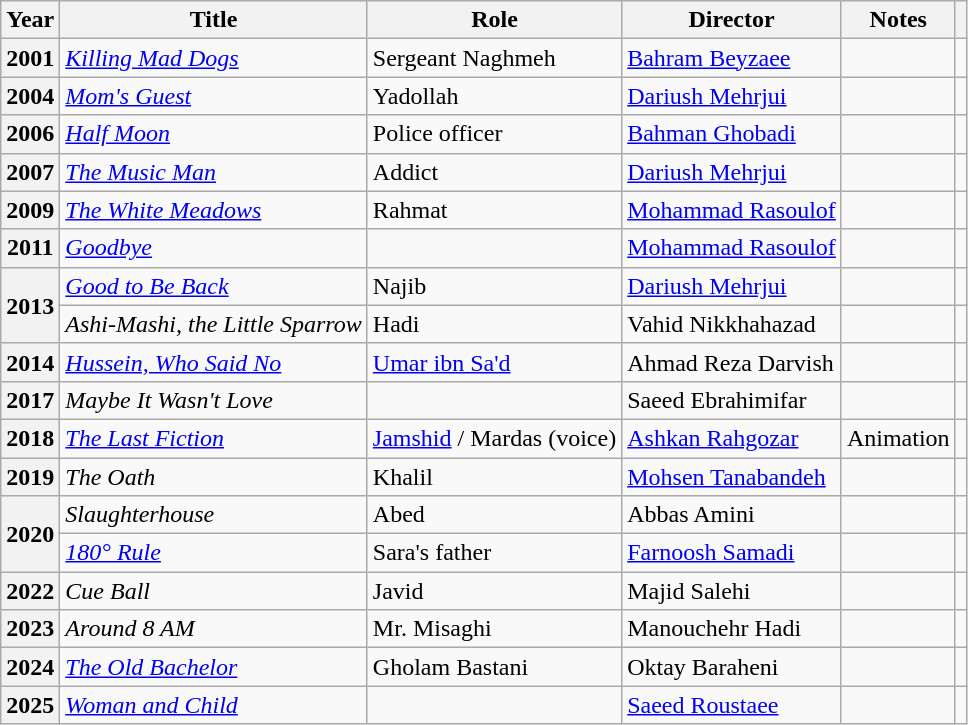<table class="wikitable plainrowheaders sortable"  style=font-size:100%>
<tr>
<th scope="col">Year</th>
<th scope="col">Title</th>
<th scope="col">Role</th>
<th scope="col">Director</th>
<th scope="col" class="unsortable">Notes</th>
<th scope="col" class="unsortable"></th>
</tr>
<tr>
<th scope=row>2001</th>
<td><em><a href='#'>Killing Mad Dogs</a></em></td>
<td>Sergeant Naghmeh</td>
<td><a href='#'>Bahram Beyzaee</a></td>
<td></td>
<td></td>
</tr>
<tr>
<th scope=row>2004</th>
<td><em><a href='#'>Mom's Guest</a></em></td>
<td>Yadollah</td>
<td><a href='#'>Dariush Mehrjui</a></td>
<td></td>
<td></td>
</tr>
<tr>
<th scope=row>2006</th>
<td><em><a href='#'>Half Moon</a></em></td>
<td>Police officer</td>
<td><a href='#'>Bahman Ghobadi</a></td>
<td></td>
<td></td>
</tr>
<tr>
<th scope=row>2007</th>
<td><em><a href='#'>The Music Man</a></em></td>
<td>Addict</td>
<td><a href='#'>Dariush Mehrjui</a></td>
<td></td>
<td></td>
</tr>
<tr>
<th scope=row>2009</th>
<td><em><a href='#'>The White Meadows</a></em></td>
<td>Rahmat</td>
<td><a href='#'>Mohammad Rasoulof</a></td>
<td></td>
<td></td>
</tr>
<tr>
<th scope=row>2011</th>
<td><em><a href='#'>Goodbye</a></em></td>
<td></td>
<td><a href='#'>Mohammad Rasoulof</a></td>
<td></td>
<td></td>
</tr>
<tr>
<th rowspan="2" scope="row">2013</th>
<td><em><a href='#'>Good to Be Back</a></em></td>
<td>Najib</td>
<td><a href='#'>Dariush Mehrjui</a></td>
<td></td>
<td></td>
</tr>
<tr>
<td><em>Ashi-Mashi, the Little Sparrow</em></td>
<td>Hadi</td>
<td>Vahid Nikkhahazad</td>
<td></td>
<td></td>
</tr>
<tr>
<th scope=row>2014</th>
<td><em><a href='#'>Hussein, Who Said No</a></em></td>
<td><a href='#'>Umar ibn Sa'd</a></td>
<td>Ahmad Reza Darvish</td>
<td></td>
<td></td>
</tr>
<tr>
<th scope=row>2017</th>
<td><em>Maybe It Wasn't Love</em></td>
<td></td>
<td>Saeed Ebrahimifar</td>
<td></td>
<td></td>
</tr>
<tr>
<th scope=row>2018</th>
<td><em><a href='#'>The Last Fiction</a></em></td>
<td><a href='#'>Jamshid</a> / Mardas (voice)</td>
<td><a href='#'>Ashkan Rahgozar</a></td>
<td>Animation</td>
<td></td>
</tr>
<tr>
<th scope=row>2019</th>
<td><em>The Oath</em></td>
<td>Khalil</td>
<td><a href='#'>Mohsen Tanabandeh</a></td>
<td></td>
<td></td>
</tr>
<tr>
<th rowspan="2" scope="row">2020</th>
<td><em>Slaughterhouse</em></td>
<td>Abed</td>
<td>Abbas Amini</td>
<td></td>
<td></td>
</tr>
<tr>
<td><em><a href='#'>180° Rule</a></em></td>
<td>Sara's father</td>
<td><a href='#'>Farnoosh Samadi</a></td>
<td></td>
<td></td>
</tr>
<tr>
<th scope=row>2022</th>
<td><em>Cue Ball</em></td>
<td>Javid</td>
<td>Majid Salehi</td>
<td></td>
<td></td>
</tr>
<tr>
<th scope=row>2023</th>
<td><em>Around 8 AM</em></td>
<td>Mr. Misaghi</td>
<td>Manouchehr Hadi</td>
<td></td>
<td></td>
</tr>
<tr>
<th scope=row>2024</th>
<td><em><a href='#'>The Old Bachelor</a></em></td>
<td>Gholam Bastani</td>
<td>Oktay Baraheni</td>
<td></td>
<td></td>
</tr>
<tr>
<th scope=row>2025</th>
<td><em><a href='#'>Woman and Child</a></em></td>
<td></td>
<td><a href='#'>Saeed Roustaee</a></td>
<td></td>
<td></td>
</tr>
</table>
